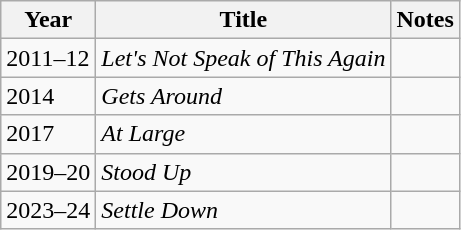<table class="wikitable">
<tr>
<th>Year</th>
<th>Title</th>
<th>Notes</th>
</tr>
<tr>
<td>2011–12</td>
<td><em>Let's Not Speak of This Again</em></td>
<td></td>
</tr>
<tr>
<td>2014</td>
<td><em>Gets Around</em></td>
<td></td>
</tr>
<tr>
<td>2017</td>
<td><em>At Large</em></td>
<td></td>
</tr>
<tr>
<td>2019–20</td>
<td><em>Stood Up</em></td>
<td></td>
</tr>
<tr>
<td>2023–24</td>
<td><em>Settle Down</em></td>
<td></td>
</tr>
</table>
